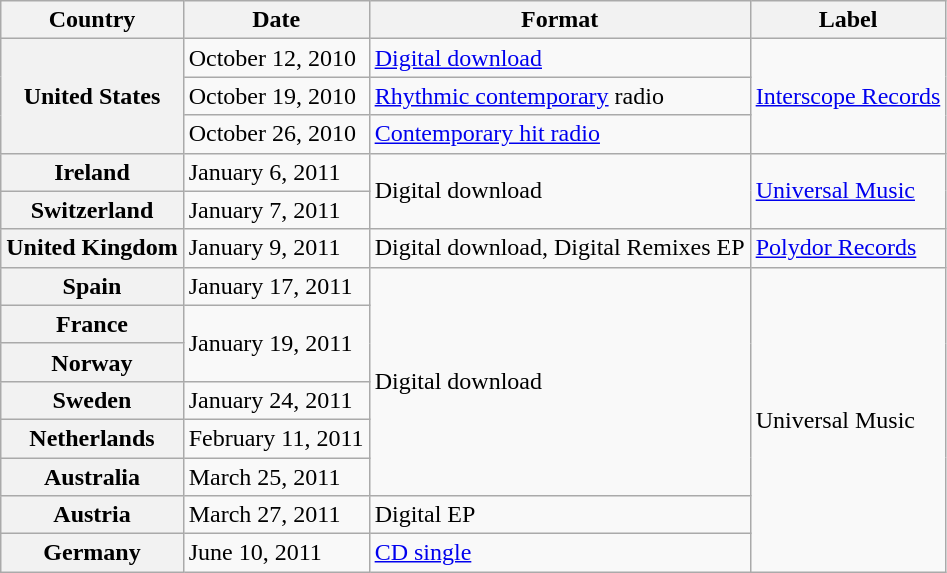<table class="wikitable sortable plainrowheaders">
<tr>
<th scope="col">Country</th>
<th scope="col">Date</th>
<th scope="col">Format</th>
<th scope="col">Label</th>
</tr>
<tr>
<th scope="row" rowspan="3">United States</th>
<td>October 12, 2010</td>
<td><a href='#'>Digital download</a></td>
<td rowspan="3"><a href='#'>Interscope Records</a></td>
</tr>
<tr>
<td>October 19, 2010</td>
<td><a href='#'>Rhythmic contemporary</a> radio</td>
</tr>
<tr>
<td>October 26, 2010</td>
<td><a href='#'>Contemporary hit radio</a></td>
</tr>
<tr>
<th scope="row">Ireland</th>
<td>January 6, 2011</td>
<td rowspan="2">Digital download</td>
<td rowspan="2"><a href='#'>Universal Music</a></td>
</tr>
<tr>
<th scope="row">Switzerland</th>
<td>January 7, 2011</td>
</tr>
<tr>
<th scope="row">United Kingdom</th>
<td>January 9, 2011</td>
<td>Digital download, Digital Remixes EP</td>
<td><a href='#'>Polydor Records</a></td>
</tr>
<tr>
<th scope="row">Spain</th>
<td>January 17, 2011</td>
<td rowspan="6">Digital download</td>
<td rowspan="8">Universal Music</td>
</tr>
<tr>
<th scope="row">France</th>
<td rowspan="2">January 19, 2011</td>
</tr>
<tr>
<th scope="row">Norway</th>
</tr>
<tr>
<th scope="row">Sweden</th>
<td>January 24, 2011</td>
</tr>
<tr>
<th scope="row">Netherlands</th>
<td>February 11, 2011</td>
</tr>
<tr>
<th scope="row">Australia</th>
<td>March 25, 2011</td>
</tr>
<tr>
<th scope="row">Austria</th>
<td>March 27, 2011</td>
<td>Digital EP</td>
</tr>
<tr>
<th scope="row">Germany</th>
<td>June 10, 2011</td>
<td><a href='#'>CD single</a></td>
</tr>
</table>
